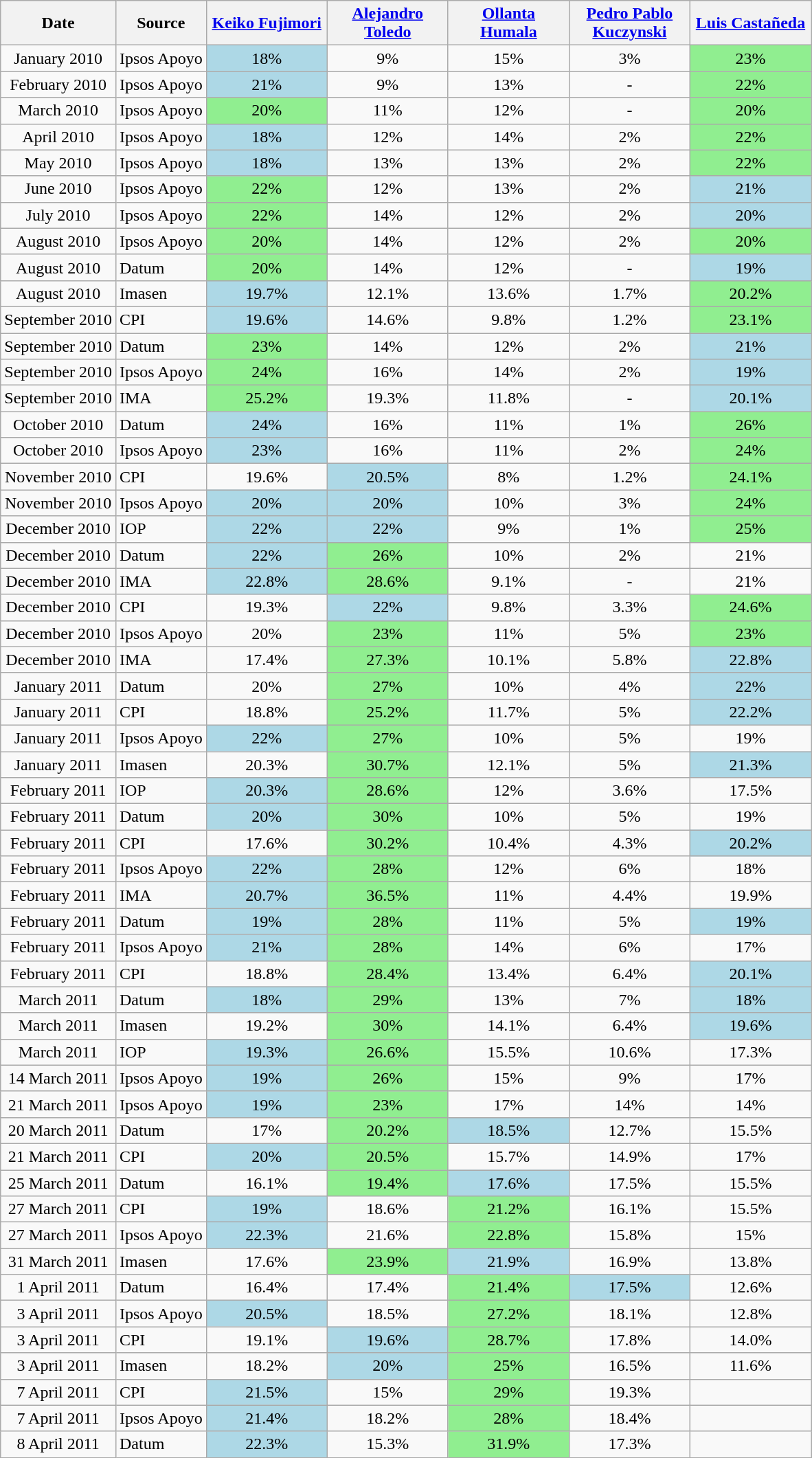<table class="wikitable">
<tr>
<th>Date</th>
<th>Source</th>
<th width=110><a href='#'>Keiko Fujimori</a></th>
<th width=110><a href='#'>Alejandro Toledo</a></th>
<th width=110><a href='#'>Ollanta Humala</a></th>
<th width=110><a href='#'>Pedro Pablo Kuczynski</a></th>
<th width=110><a href='#'>Luis Castañeda</a></th>
</tr>
<tr>
<td align=center>January 2010</td>
<td>Ipsos Apoyo</td>
<td style="text-align:center; background:lightblue;">18%</td>
<td align=center>9%</td>
<td align=center>15%</td>
<td align=center>3%</td>
<td style="text-align:center; background:lightgreen;">23%</td>
</tr>
<tr>
<td align=center>February 2010</td>
<td>Ipsos Apoyo</td>
<td style="text-align:center; background:lightblue;">21%</td>
<td align=center>9%</td>
<td align=center>13%</td>
<td align=center>-</td>
<td style="text-align:center; background:lightgreen;">22%</td>
</tr>
<tr>
<td align=center>March 2010</td>
<td>Ipsos Apoyo</td>
<td style="text-align:center; background:lightgreen;">20%</td>
<td align=center>11%</td>
<td align=center>12%</td>
<td align=center>-</td>
<td style="text-align:center; background:lightgreen;">20%</td>
</tr>
<tr>
<td align=center>April 2010</td>
<td>Ipsos Apoyo</td>
<td style="text-align:center; background:lightblue;">18%</td>
<td align=center>12%</td>
<td align=center>14%</td>
<td align=center>2%</td>
<td style="text-align:center; background:lightgreen;">22%</td>
</tr>
<tr>
<td align=center>May 2010</td>
<td>Ipsos Apoyo</td>
<td style="text-align:center; background:lightblue;">18%</td>
<td align=center>13%</td>
<td align=center>13%</td>
<td align=center>2%</td>
<td style="text-align:center; background:lightgreen;">22%</td>
</tr>
<tr>
<td align=center>June 2010</td>
<td>Ipsos Apoyo</td>
<td style="text-align:center; background:lightgreen;">22%</td>
<td align=center>12%</td>
<td align=center>13%</td>
<td align=center>2%</td>
<td style="text-align:center; background:lightblue;">21%</td>
</tr>
<tr>
<td align=center>July 2010</td>
<td>Ipsos Apoyo</td>
<td style="text-align:center; background:lightgreen;">22%</td>
<td align=center>14%</td>
<td align=center>12%</td>
<td align=center>2%</td>
<td style="text-align:center; background:lightblue;">20%</td>
</tr>
<tr>
<td align=center>August 2010</td>
<td>Ipsos Apoyo</td>
<td style="text-align:center; background:lightgreen;">20%</td>
<td align=center>14%</td>
<td align=center>12%</td>
<td align=center>2%</td>
<td style="text-align:center; background:lightgreen;">20%</td>
</tr>
<tr>
<td align=center>August 2010</td>
<td>Datum</td>
<td style="text-align:center; background:lightgreen;">20%</td>
<td align=center>14%</td>
<td align=center>12%</td>
<td align=center>-</td>
<td style="text-align:center; background:lightblue;">19%</td>
</tr>
<tr>
<td align=center>August 2010</td>
<td>Imasen</td>
<td style="text-align:center; background:lightblue;">19.7%</td>
<td align=center>12.1%</td>
<td align=center>13.6%</td>
<td align=center>1.7%</td>
<td style="text-align:center; background:lightgreen;">20.2%</td>
</tr>
<tr>
<td align=center>September 2010</td>
<td>CPI</td>
<td style="text-align:center; background:lightblue;">19.6%</td>
<td align=center>14.6%</td>
<td align=center>9.8%</td>
<td align=center>1.2%</td>
<td style="text-align:center; background:lightgreen;">23.1%</td>
</tr>
<tr>
<td align=center>September 2010</td>
<td>Datum</td>
<td style="text-align:center; background:lightgreen;">23%</td>
<td align=center>14%</td>
<td align=center>12%</td>
<td align=center>2%</td>
<td style="text-align:center; background:lightblue;">21%</td>
</tr>
<tr>
<td align=center>September 2010</td>
<td>Ipsos Apoyo</td>
<td style="text-align:center; background:lightgreen;">24%</td>
<td align=center>16%</td>
<td align=center>14%</td>
<td align=center>2%</td>
<td style="text-align:center; background:lightblue;">19%</td>
</tr>
<tr>
<td align=center>September 2010</td>
<td>IMA</td>
<td style="text-align:center; background:lightgreen;">25.2%</td>
<td align=center>19.3%</td>
<td align=center>11.8%</td>
<td align=center>-</td>
<td style="text-align:center; background:lightblue;">20.1%</td>
</tr>
<tr>
<td align=center>October 2010</td>
<td>Datum</td>
<td style="text-align:center; background:lightblue;">24%</td>
<td align=center>16%</td>
<td align=center>11%</td>
<td align=center>1%</td>
<td style="text-align:center; background:lightgreen;">26%</td>
</tr>
<tr>
<td align=center>October 2010</td>
<td>Ipsos Apoyo</td>
<td style="text-align:center; background:lightblue;">23%</td>
<td align=center>16%</td>
<td align=center>11%</td>
<td align=center>2%</td>
<td style="text-align:center; background:lightgreen;">24%</td>
</tr>
<tr>
<td align=center>November 2010</td>
<td>CPI</td>
<td align=center>19.6%</td>
<td style="text-align:center; background:lightblue;">20.5%</td>
<td align=center>8%</td>
<td align=center>1.2%</td>
<td style="text-align:center; background:lightgreen;">24.1%</td>
</tr>
<tr>
<td align=center>November 2010</td>
<td>Ipsos Apoyo</td>
<td style="text-align:center; background:lightblue;">20%</td>
<td style="text-align:center; background:lightblue;">20%</td>
<td align=center>10%</td>
<td align=center>3%</td>
<td style="text-align:center; background:lightgreen;">24%</td>
</tr>
<tr>
<td align=center>December 2010</td>
<td>IOP</td>
<td style="text-align:center; background:lightblue;">22%</td>
<td style="text-align:center; background:lightblue;">22%</td>
<td align=center>9%</td>
<td align=center>1%</td>
<td style="text-align:center; background:lightgreen;">25%</td>
</tr>
<tr>
<td align=center>December 2010</td>
<td>Datum</td>
<td style="text-align:center; background:lightblue;">22%</td>
<td style="text-align:center; background:lightgreen;">26%</td>
<td align=center>10%</td>
<td align=center>2%</td>
<td align=center>21%</td>
</tr>
<tr>
<td align=center>December 2010</td>
<td>IMA</td>
<td style="text-align:center; background:lightblue;">22.8%</td>
<td style="text-align:center; background:lightgreen;">28.6%</td>
<td align=center>9.1%</td>
<td align=center>-</td>
<td align=center>21%</td>
</tr>
<tr>
<td align=center>December 2010</td>
<td>CPI</td>
<td align=center>19.3%</td>
<td style="text-align:center; background:lightblue;">22%</td>
<td align=center>9.8%</td>
<td align=center>3.3%</td>
<td style="text-align:center; background:lightgreen;">24.6%</td>
</tr>
<tr>
<td align=center>December 2010</td>
<td>Ipsos Apoyo</td>
<td align=center>20%</td>
<td style="text-align:center; background:lightgreen;">23%</td>
<td align=center>11%</td>
<td align=center>5%</td>
<td style="text-align:center; background:lightgreen;">23%</td>
</tr>
<tr>
<td align=center>December 2010</td>
<td>IMA</td>
<td align=center>17.4%</td>
<td style="text-align:center; background:lightgreen;">27.3%</td>
<td align=center>10.1%</td>
<td align=center>5.8%</td>
<td style="text-align:center; background:lightblue;">22.8%</td>
</tr>
<tr>
<td align=center>January 2011</td>
<td>Datum</td>
<td align=center>20%</td>
<td style="text-align:center; background:lightgreen;">27%</td>
<td align=center>10%</td>
<td align=center>4%</td>
<td style="text-align:center; background:lightblue;">22%</td>
</tr>
<tr>
<td align=center>January 2011</td>
<td>CPI</td>
<td align=center>18.8%</td>
<td style="text-align:center; background:lightgreen;">25.2%</td>
<td align=center>11.7%</td>
<td align=center>5%</td>
<td style="text-align:center; background:lightblue;">22.2%</td>
</tr>
<tr>
<td align=center>January 2011</td>
<td>Ipsos Apoyo</td>
<td style="text-align:center; background:lightblue;">22%</td>
<td style="text-align:center; background:lightgreen;">27%</td>
<td align=center>10%</td>
<td align=center>5%</td>
<td align=center>19%</td>
</tr>
<tr>
<td align=center>January 2011</td>
<td>Imasen</td>
<td align=center>20.3%</td>
<td style="text-align:center; background:lightgreen;">30.7%</td>
<td align=center>12.1%</td>
<td align=center>5%</td>
<td style="text-align:center; background:lightblue;">21.3%</td>
</tr>
<tr>
<td align=center>February 2011</td>
<td>IOP</td>
<td style="text-align:center; background:lightblue;">20.3%</td>
<td style="text-align:center; background:lightgreen;">28.6%</td>
<td align=center>12%</td>
<td align=center>3.6%</td>
<td align=center>17.5%</td>
</tr>
<tr>
<td align=center>February 2011</td>
<td>Datum</td>
<td style="text-align:center; background:lightblue;">20%</td>
<td style="text-align:center; background:lightgreen;">30%</td>
<td align=center>10%</td>
<td align=center>5%</td>
<td align=center>19%</td>
</tr>
<tr>
<td align=center>February 2011</td>
<td>CPI</td>
<td align=center>17.6%</td>
<td style="text-align:center; background:lightgreen;">30.2%</td>
<td align=center>10.4%</td>
<td align=center>4.3%</td>
<td style="text-align:center; background:lightblue;">20.2%</td>
</tr>
<tr>
<td align=center>February 2011</td>
<td>Ipsos Apoyo</td>
<td style="text-align:center; background:lightblue;">22%</td>
<td style="text-align:center; background:lightgreen;">28%</td>
<td align=center>12%</td>
<td align=center>6%</td>
<td align=center>18%</td>
</tr>
<tr>
<td align=center>February 2011</td>
<td>IMA</td>
<td style="text-align:center; background:lightblue;">20.7%</td>
<td style="text-align:center; background:lightgreen;">36.5%</td>
<td align=center>11%</td>
<td align=center>4.4%</td>
<td align=center>19.9%</td>
</tr>
<tr>
<td align=center>February 2011</td>
<td>Datum</td>
<td style="text-align:center; background:lightblue;">19%</td>
<td style="text-align:center; background:lightgreen;">28%</td>
<td align=center>11%</td>
<td align=center>5%</td>
<td style="text-align:center; background:lightblue;">19%</td>
</tr>
<tr>
<td align=center>February 2011</td>
<td>Ipsos Apoyo</td>
<td style="text-align:center; background:lightblue;">21%</td>
<td style="text-align:center; background:lightgreen;">28%</td>
<td align=center>14%</td>
<td align=center>6%</td>
<td align=center>17%</td>
</tr>
<tr>
<td align=center>February 2011</td>
<td>CPI</td>
<td align=center>18.8%</td>
<td style="text-align:center; background:lightgreen;">28.4%</td>
<td align=center>13.4%</td>
<td align=center>6.4%</td>
<td style="text-align:center; background:lightblue;">20.1%</td>
</tr>
<tr>
<td align=center>March 2011</td>
<td>Datum</td>
<td " style="text-align:center; background:lightblue;">18%</td>
<td style="text-align:center; background:lightgreen;">29%</td>
<td align=center>13%</td>
<td align=center>7%</td>
<td style="text-align:center; background:lightblue;">18%</td>
</tr>
<tr>
<td align=center>March 2011</td>
<td>Imasen</td>
<td align=center>19.2%</td>
<td style="text-align:center; background:lightgreen;">30%</td>
<td align=center>14.1%</td>
<td align=center>6.4%</td>
<td style="text-align:center; background:lightblue;">19.6%</td>
</tr>
<tr>
<td align=center>March 2011</td>
<td>IOP</td>
<td style="text-align:center; background:lightblue;">19.3%</td>
<td style="text-align:center; background:lightgreen;">26.6%</td>
<td style="text-align:center;">15.5%</td>
<td style="text-align:center;">10.6%</td>
<td style="text-align:center;">17.3%</td>
</tr>
<tr>
<td align=center>14 March 2011</td>
<td>Ipsos Apoyo</td>
<td style="text-align:center; background:lightblue;">19%</td>
<td style="text-align:center; background:lightgreen;">26%</td>
<td style="text-align:center;">15%</td>
<td style="text-align:center;">9%</td>
<td style="text-align:center;">17%</td>
</tr>
<tr>
<td align=center>21 March 2011</td>
<td>Ipsos Apoyo</td>
<td style="text-align:center; background:lightblue;">19%</td>
<td style="text-align:center; background:lightgreen;">23%</td>
<td style="text-align:center;">17%</td>
<td style="text-align:center;">14%</td>
<td style="text-align:center;">14%</td>
</tr>
<tr>
<td align=center>20 March 2011</td>
<td>Datum</td>
<td style="text-align:center;">17%</td>
<td style="text-align:center; background:lightgreen;">20.2%</td>
<td style="text-align:center; background:lightblue;">18.5%</td>
<td style="text-align:center;">12.7%</td>
<td style="text-align:center;">15.5%</td>
</tr>
<tr>
<td align=center>21 March 2011</td>
<td>CPI</td>
<td style="text-align:center; background:lightblue;">20%</td>
<td style="text-align:center; background:lightgreen;">20.5%</td>
<td style="text-align:center;">15.7%</td>
<td style="text-align:center;">14.9%</td>
<td style="text-align:center;">17%</td>
</tr>
<tr>
<td align=center>25 March 2011</td>
<td>Datum</td>
<td style="text-align:center;">16.1%</td>
<td style="text-align:center; background:lightgreen;">19.4%</td>
<td style="text-align:center; background:lightblue;">17.6%</td>
<td style="text-align:center;">17.5%</td>
<td style="text-align:center;">15.5%</td>
</tr>
<tr>
<td align=center>27 March 2011</td>
<td>CPI</td>
<td style="text-align:center; background:lightblue;">19%</td>
<td style="text-align:center;">18.6%</td>
<td style="text-align:center; background:lightgreen;">21.2%</td>
<td style="text-align:center;">16.1%</td>
<td style="text-align:center;">15.5%</td>
</tr>
<tr>
<td align=center>27 March 2011</td>
<td>Ipsos Apoyo</td>
<td style="text-align:center; background:lightblue;">22.3%</td>
<td style="text-align:center;">21.6%</td>
<td style="text-align:center; background:lightgreen;">22.8%</td>
<td style="text-align:center;">15.8%</td>
<td style="text-align:center;">15%</td>
</tr>
<tr>
<td align=center>31 March 2011</td>
<td>Imasen</td>
<td style="text-align:center;">17.6%</td>
<td style="text-align:center; background:lightgreen;">23.9%</td>
<td style="text-align:center; background:lightblue;">21.9%</td>
<td style="text-align:center;">16.9%</td>
<td style="text-align:center;">13.8%</td>
</tr>
<tr>
<td align=center>1 April 2011</td>
<td>Datum</td>
<td style="text-align:center;">16.4%</td>
<td style="text-align:center;">17.4%</td>
<td style="text-align:center; background:lightgreen;">21.4%</td>
<td style="text-align:center; background:lightblue;">17.5%</td>
<td style="text-align:center;">12.6%</td>
</tr>
<tr>
<td align=center>3 April 2011</td>
<td>Ipsos Apoyo</td>
<td style="text-align:center; background:lightblue;">20.5%</td>
<td style="text-align:center;">18.5%</td>
<td style="text-align:center; background:lightgreen;">27.2%</td>
<td style="text-align:center;">18.1%</td>
<td style="text-align:center;">12.8%</td>
</tr>
<tr>
<td align=center>3 April 2011</td>
<td>CPI</td>
<td style="text-align:center;">19.1%</td>
<td style="text-align:center; background:lightblue;">19.6%</td>
<td style="text-align:center; background:lightgreen;">28.7%</td>
<td style="text-align:center;">17.8%</td>
<td style="text-align:center;">14.0%</td>
</tr>
<tr>
<td align=center>3 April 2011</td>
<td>Imasen</td>
<td style="text-align:center;">18.2%</td>
<td style="text-align:center; background:lightblue;">20%</td>
<td style="text-align:center; background:lightgreen;">25%</td>
<td style="text-align:center;">16.5%</td>
<td style="text-align:center;">11.6%</td>
</tr>
<tr>
<td align=center>7 April 2011</td>
<td>CPI</td>
<td style="text-align:center; background:lightblue;">21.5%</td>
<td style="text-align:center;">15%</td>
<td style="text-align:center; background:lightgreen;">29%</td>
<td style="text-align:center;">19.3%</td>
<td style="text-align:center;"></td>
</tr>
<tr>
<td align=center>7 April 2011</td>
<td>Ipsos Apoyo</td>
<td style="text-align:center; background:lightblue;">21.4%</td>
<td style="text-align:center;">18.2%</td>
<td style="text-align:center; background:lightgreen;">28%</td>
<td style="text-align:center;">18.4%</td>
<td style="text-align:center;"></td>
</tr>
<tr>
<td align=center>8 April 2011</td>
<td>Datum</td>
<td style="text-align:center; background:lightblue;">22.3%</td>
<td style="text-align:center;">15.3%</td>
<td style="text-align:center; background:lightgreen;">31.9%</td>
<td style="text-align:center;">17.3%</td>
<td style="text-align:center;"></td>
</tr>
</table>
